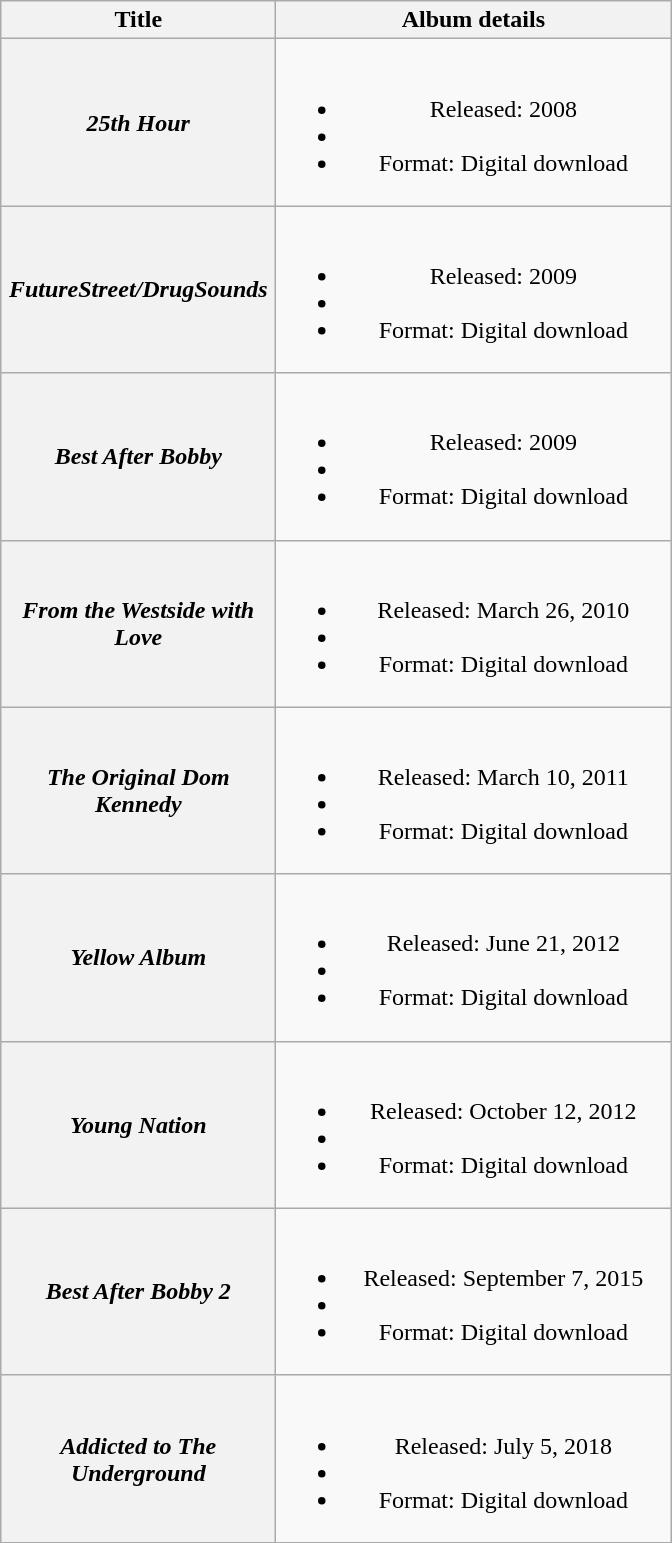<table class="wikitable plainrowheaders" style="text-align:center;">
<tr>
<th scope="col" style="width:11em;">Title</th>
<th scope="col" style="width:16em;">Album details</th>
</tr>
<tr>
<th scope="row"><em>25th Hour</em></th>
<td><br><ul><li>Released: 2008</li><li></li><li>Format: Digital download</li></ul></td>
</tr>
<tr>
<th scope="row"><em>FutureStreet/DrugSounds</em></th>
<td><br><ul><li>Released: 2009</li><li></li><li>Format: Digital download</li></ul></td>
</tr>
<tr>
<th scope="row"><em>Best After Bobby</em></th>
<td><br><ul><li>Released: 2009</li><li></li><li>Format: Digital download</li></ul></td>
</tr>
<tr>
<th scope="row"><em>From the Westside with Love</em></th>
<td><br><ul><li>Released: March 26, 2010</li><li></li><li>Format: Digital download</li></ul></td>
</tr>
<tr>
<th scope="row"><em>The Original Dom Kennedy</em></th>
<td><br><ul><li>Released: March 10, 2011</li><li></li><li>Format: Digital download</li></ul></td>
</tr>
<tr>
<th scope="row"><em>Yellow Album</em></th>
<td><br><ul><li>Released: June 21, 2012</li><li></li><li>Format: Digital download</li></ul></td>
</tr>
<tr>
<th scope="row"><em>Young Nation</em></th>
<td><br><ul><li>Released: October 12, 2012</li><li></li><li>Format: Digital download</li></ul></td>
</tr>
<tr>
<th scope="row"><em>Best After Bobby 2</em></th>
<td><br><ul><li>Released: September 7, 2015</li><li></li><li>Format: Digital download</li></ul></td>
</tr>
<tr>
<th scope="row"><em>Addicted to The Underground</em></th>
<td><br><ul><li>Released: July 5, 2018</li><li></li><li>Format: Digital download</li></ul></td>
</tr>
</table>
